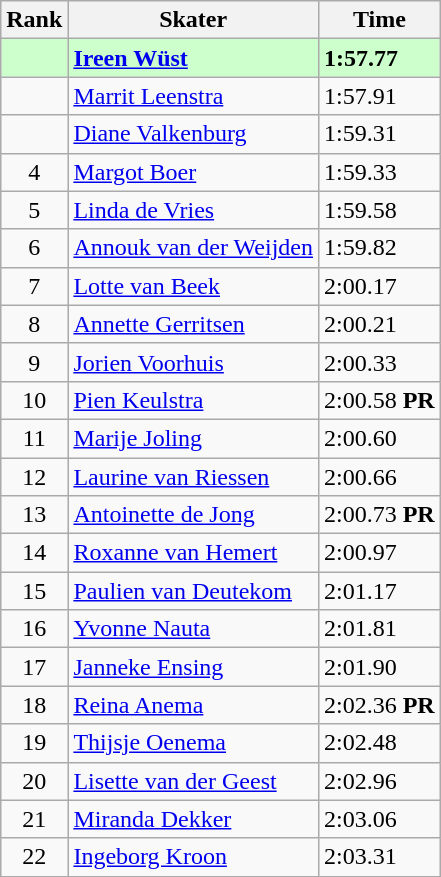<table class="wikitable">
<tr>
<th>Rank</th>
<th>Skater</th>
<th>Time</th>
</tr>
<tr bgcolor=ccffcc>
<td align="center"></td>
<td><strong><a href='#'>Ireen Wüst</a></strong></td>
<td><strong>1:57.77</strong></td>
</tr>
<tr>
<td align="center"></td>
<td><a href='#'>Marrit Leenstra</a></td>
<td>1:57.91</td>
</tr>
<tr>
<td align="center"></td>
<td><a href='#'>Diane Valkenburg</a></td>
<td>1:59.31</td>
</tr>
<tr>
<td align="center">4</td>
<td><a href='#'>Margot Boer</a></td>
<td>1:59.33</td>
</tr>
<tr>
<td align="center">5</td>
<td><a href='#'>Linda de Vries</a></td>
<td>1:59.58</td>
</tr>
<tr>
<td align="center">6</td>
<td><a href='#'>Annouk van der Weijden</a></td>
<td>1:59.82</td>
</tr>
<tr>
<td align="center">7</td>
<td><a href='#'>Lotte van Beek</a></td>
<td>2:00.17</td>
</tr>
<tr>
<td align="center">8</td>
<td><a href='#'>Annette Gerritsen</a></td>
<td>2:00.21</td>
</tr>
<tr>
<td align="center">9</td>
<td><a href='#'>Jorien Voorhuis</a></td>
<td>2:00.33</td>
</tr>
<tr>
<td align="center">10</td>
<td><a href='#'>Pien Keulstra</a></td>
<td>2:00.58 <strong>PR</strong></td>
</tr>
<tr>
<td align="center">11</td>
<td><a href='#'>Marije Joling</a></td>
<td>2:00.60</td>
</tr>
<tr>
<td align="center">12</td>
<td><a href='#'>Laurine van Riessen</a></td>
<td>2:00.66</td>
</tr>
<tr>
<td align="center">13</td>
<td><a href='#'>Antoinette de Jong</a></td>
<td>2:00.73 <strong>PR</strong></td>
</tr>
<tr>
<td align="center">14</td>
<td><a href='#'>Roxanne van Hemert</a></td>
<td>2:00.97</td>
</tr>
<tr>
<td align="center">15</td>
<td><a href='#'>Paulien van Deutekom</a></td>
<td>2:01.17</td>
</tr>
<tr>
<td align="center">16</td>
<td><a href='#'>Yvonne Nauta</a></td>
<td>2:01.81</td>
</tr>
<tr>
<td align="center">17</td>
<td><a href='#'>Janneke Ensing</a></td>
<td>2:01.90</td>
</tr>
<tr>
<td align="center">18</td>
<td><a href='#'>Reina Anema</a></td>
<td>2:02.36 <strong>PR</strong></td>
</tr>
<tr>
<td align="center">19</td>
<td><a href='#'>Thijsje Oenema</a></td>
<td>2:02.48</td>
</tr>
<tr>
<td align="center">20</td>
<td><a href='#'>Lisette van der Geest</a></td>
<td>2:02.96</td>
</tr>
<tr>
<td align="center">21</td>
<td><a href='#'>Miranda Dekker</a></td>
<td>2:03.06</td>
</tr>
<tr>
<td align="center">22</td>
<td><a href='#'>Ingeborg Kroon</a></td>
<td>2:03.31</td>
</tr>
</table>
